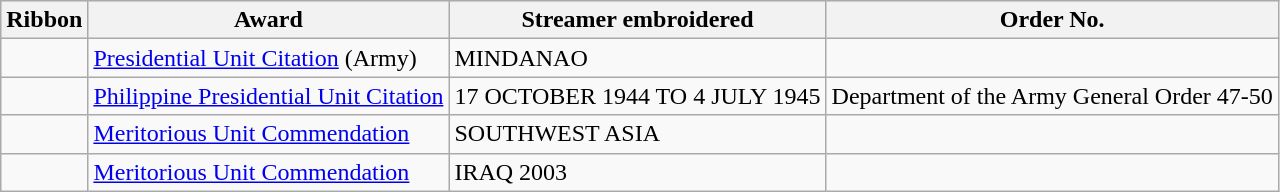<table class="wikitable">
<tr style="background:#efefef;">
<th>Ribbon</th>
<th>Award</th>
<th>Streamer embroidered</th>
<th>Order No.</th>
</tr>
<tr>
<td></td>
<td><a href='#'>Presidential Unit Citation</a> (Army)</td>
<td>MINDANAO</td>
<td></td>
</tr>
<tr>
<td></td>
<td><a href='#'>Philippine Presidential Unit Citation</a></td>
<td>17 OCTOBER 1944 TO 4 JULY 1945</td>
<td>Department of the Army General Order 47-50</td>
</tr>
<tr>
<td></td>
<td><a href='#'>Meritorious Unit Commendation</a></td>
<td>SOUTHWEST ASIA</td>
<td></td>
</tr>
<tr>
<td></td>
<td><a href='#'>Meritorious Unit Commendation</a></td>
<td>IRAQ 2003</td>
<td></td>
</tr>
</table>
